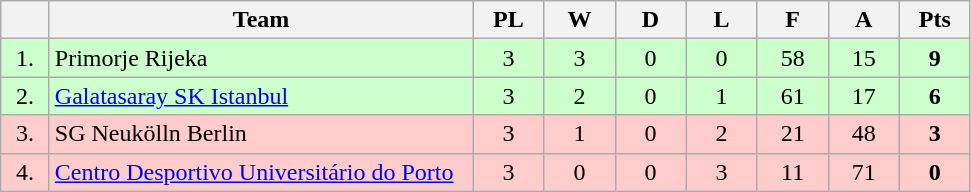<table class="wikitable" style="text-align:center">
<tr>
<th width=25></th>
<th width=275>Team</th>
<th width=40>PL</th>
<th width=40>W</th>
<th width=40>D</th>
<th width=40>L</th>
<th width=40>F</th>
<th width=40>A</th>
<th width=40>Pts</th>
</tr>
<tr bgcolor=#ccffcc>
<td>1.</td>
<td align=left> Primorje Rijeka</td>
<td>3</td>
<td>3</td>
<td>0</td>
<td>0</td>
<td>58</td>
<td>15</td>
<td><strong>9</strong></td>
</tr>
<tr bgcolor=#ccffcc>
<td>2.</td>
<td align=left> <a href='#'>Galatasaray SK Istanbul</a></td>
<td>3</td>
<td>2</td>
<td>0</td>
<td>1</td>
<td>61</td>
<td>17</td>
<td><strong>6</strong></td>
</tr>
<tr style="background: #ffcccc;">
<td>3.</td>
<td align=left> SG Neukölln Berlin</td>
<td>3</td>
<td>1</td>
<td>0</td>
<td>2</td>
<td>21</td>
<td>48</td>
<td><strong>3</strong></td>
</tr>
<tr style="background: #ffcccc;">
<td>4.</td>
<td align=left> <a href='#'>Centro Desportivo Universitário do Porto</a></td>
<td>3</td>
<td>0</td>
<td>0</td>
<td>3</td>
<td>11</td>
<td>71</td>
<td><strong>0</strong></td>
</tr>
</table>
